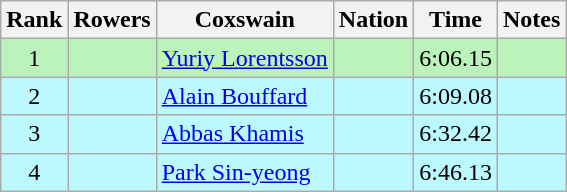<table class="wikitable sortable" style="text-align:center">
<tr>
<th>Rank</th>
<th>Rowers</th>
<th>Coxswain</th>
<th>Nation</th>
<th>Time</th>
<th>Notes</th>
</tr>
<tr bgcolor=bbf3bb>
<td>1</td>
<td align=left></td>
<td align=left><a href='#'>Yuriy Lorentsson</a></td>
<td align=left></td>
<td>6:06.15</td>
<td></td>
</tr>
<tr bgcolor=bbf9ff>
<td>2</td>
<td align=left></td>
<td align=left><a href='#'>Alain Bouffard</a></td>
<td align=left></td>
<td>6:09.08</td>
<td></td>
</tr>
<tr bgcolor=bbf9ff>
<td>3</td>
<td align=left></td>
<td align=left><a href='#'>Abbas Khamis</a></td>
<td align=left></td>
<td>6:32.42</td>
<td></td>
</tr>
<tr bgcolor=bbf9ff>
<td>4</td>
<td align=left></td>
<td align=left><a href='#'>Park Sin-yeong</a></td>
<td align=left></td>
<td>6:46.13</td>
<td></td>
</tr>
</table>
